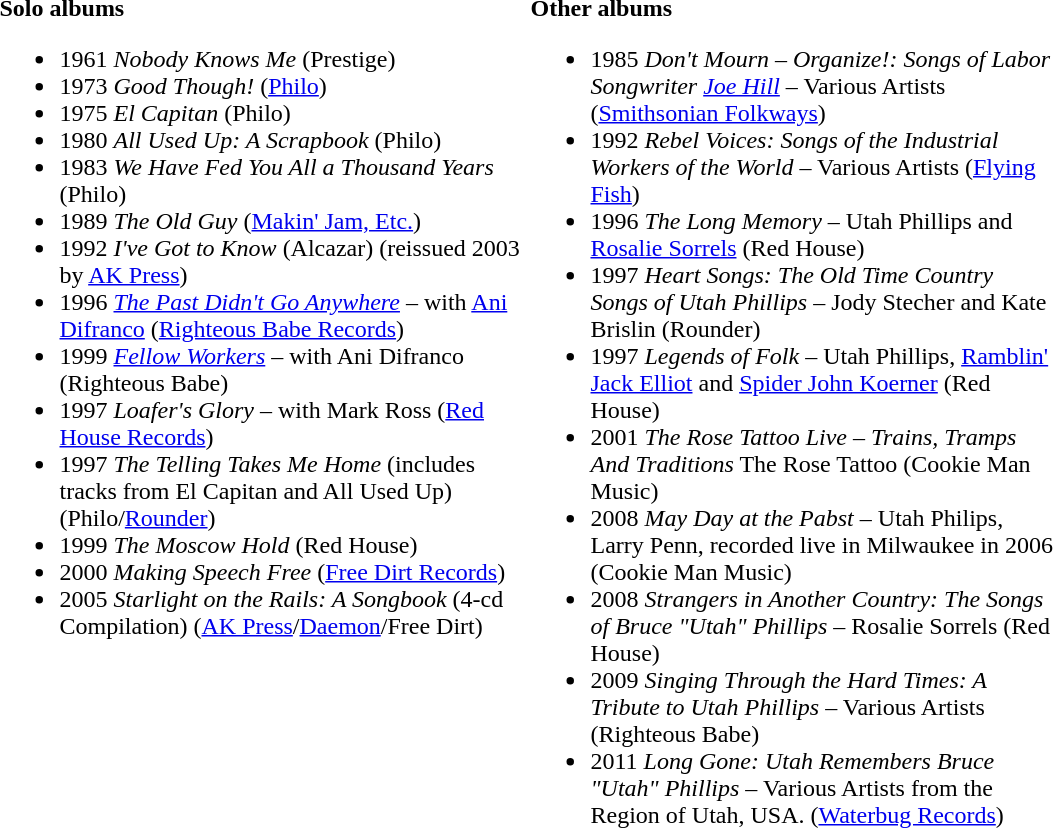<table>
<tr>
<td width="350pt" valign="top"><br><strong>Solo albums</strong><ul><li>1961 <em>Nobody Knows Me</em> (Prestige)</li><li>1973 <em>Good Though!</em> (<a href='#'>Philo</a>)</li><li>1975 <em>El Capitan</em> (Philo)</li><li>1980 <em>All Used Up: A Scrapbook</em> (Philo)</li><li>1983 <em>We Have Fed You All a Thousand Years</em> (Philo)</li><li>1989 <em>The Old Guy</em> (<a href='#'>Makin' Jam, Etc.</a>)</li><li>1992 <em>I've Got to Know</em> (Alcazar) (reissued 2003 by <a href='#'>AK Press</a>)</li><li>1996 <em><a href='#'>The Past Didn't Go Anywhere</a></em> – with <a href='#'>Ani Difranco</a> (<a href='#'>Righteous Babe Records</a>)</li><li>1999 <em><a href='#'>Fellow Workers</a></em> – with Ani Difranco (Righteous Babe)</li><li>1997 <em>Loafer's Glory</em> – with Mark Ross (<a href='#'>Red House Records</a>)</li><li>1997 <em>The Telling Takes Me Home</em> (includes tracks from El Capitan and All Used Up) (Philo/<a href='#'>Rounder</a>)</li><li>1999 <em>The Moscow Hold</em> (Red House)</li><li>2000 <em>Making Speech Free</em> (<a href='#'>Free Dirt Records</a>)</li><li>2005 <em>Starlight on the Rails: A Songbook</em> (4-cd Compilation) (<a href='#'>AK Press</a>/<a href='#'>Daemon</a>/Free Dirt)</li></ul></td>
<td width="350pt" valign="top"><br><strong>Other albums</strong><ul><li>1985 <em>Don't Mourn – Organize!: Songs of Labor Songwriter <a href='#'>Joe Hill</a></em> – Various Artists (<a href='#'>Smithsonian Folkways</a>)</li><li>1992 <em>Rebel Voices: Songs of the Industrial Workers of the World</em> – Various Artists (<a href='#'>Flying Fish</a>)</li><li>1996 <em>The Long Memory</em> – Utah Phillips and <a href='#'>Rosalie Sorrels</a> (Red House)</li><li>1997 <em>Heart Songs: The Old Time Country Songs of Utah Phillips</em> – Jody Stecher and Kate Brislin (Rounder)</li><li>1997 <em>Legends of Folk</em> – Utah Phillips, <a href='#'>Ramblin' Jack Elliot</a> and <a href='#'>Spider John Koerner</a> (Red House)</li><li>2001 <em>The Rose Tattoo Live – Trains, Tramps And Traditions</em> The Rose Tattoo (Cookie Man Music)</li><li>2008 <em>May Day at the Pabst</em> – Utah Philips, Larry Penn, recorded live in Milwaukee in 2006 (Cookie Man Music)</li><li>2008 <em>Strangers in Another Country: The Songs of Bruce "Utah" Phillips</em> – Rosalie Sorrels (Red House)</li><li>2009 <em>Singing Through the Hard Times: A Tribute to Utah Phillips</em> – Various Artists (Righteous Babe)</li><li>2011 <em>Long Gone: Utah Remembers Bruce "Utah" Phillips</em> – Various Artists from the Region of Utah, USA. (<a href='#'>Waterbug Records</a>)</li></ul></td>
</tr>
</table>
